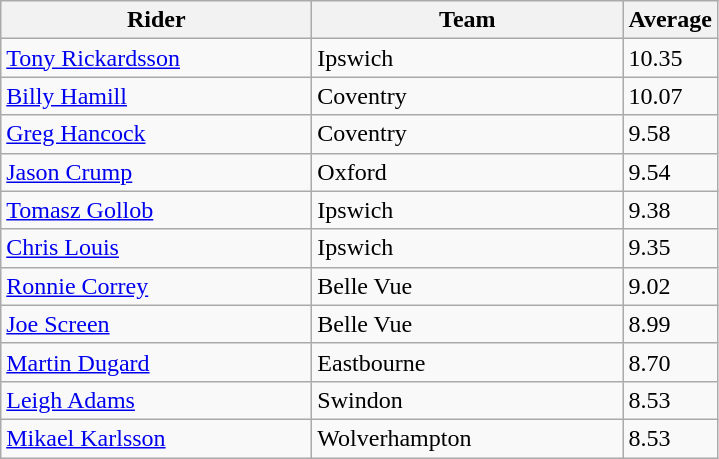<table class="wikitable" style="font-size: 100%">
<tr>
<th width=200>Rider</th>
<th width=200>Team</th>
<th width=40>Average</th>
</tr>
<tr>
<td align="left"> <a href='#'>Tony Rickardsson</a></td>
<td>Ipswich</td>
<td>10.35</td>
</tr>
<tr>
<td align="left"> <a href='#'>Billy Hamill</a></td>
<td>Coventry</td>
<td>10.07</td>
</tr>
<tr>
<td align="left"> <a href='#'>Greg Hancock</a></td>
<td>Coventry</td>
<td>9.58</td>
</tr>
<tr>
<td align="left"> <a href='#'>Jason Crump</a></td>
<td>Oxford</td>
<td>9.54</td>
</tr>
<tr>
<td align="left"> <a href='#'>Tomasz Gollob</a></td>
<td>Ipswich</td>
<td>9.38</td>
</tr>
<tr>
<td align="left"> <a href='#'>Chris Louis</a></td>
<td>Ipswich</td>
<td>9.35</td>
</tr>
<tr>
<td align="left"> <a href='#'>Ronnie Correy</a></td>
<td>Belle Vue</td>
<td>9.02</td>
</tr>
<tr>
<td align="left"> <a href='#'>Joe Screen</a></td>
<td>Belle Vue</td>
<td>8.99</td>
</tr>
<tr>
<td align="left"> <a href='#'>Martin Dugard</a></td>
<td>Eastbourne</td>
<td>8.70</td>
</tr>
<tr>
<td align="left"> <a href='#'>Leigh Adams</a></td>
<td>Swindon</td>
<td>8.53</td>
</tr>
<tr>
<td align="left"> <a href='#'>Mikael Karlsson</a></td>
<td>Wolverhampton</td>
<td>8.53</td>
</tr>
</table>
